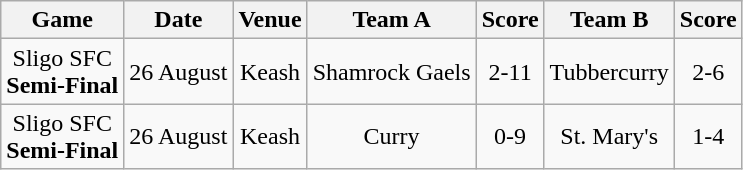<table class="wikitable">
<tr>
<th>Game</th>
<th>Date</th>
<th>Venue</th>
<th>Team A</th>
<th>Score</th>
<th>Team B</th>
<th>Score</th>
</tr>
<tr align="center">
<td>Sligo SFC<br><strong>Semi-Final</strong></td>
<td>26 August</td>
<td>Keash</td>
<td>Shamrock Gaels</td>
<td>2-11</td>
<td>Tubbercurry</td>
<td>2-6</td>
</tr>
<tr align="center">
<td>Sligo SFC<br><strong>Semi-Final</strong></td>
<td>26 August</td>
<td>Keash</td>
<td>Curry</td>
<td>0-9</td>
<td>St. Mary's</td>
<td>1-4</td>
</tr>
</table>
